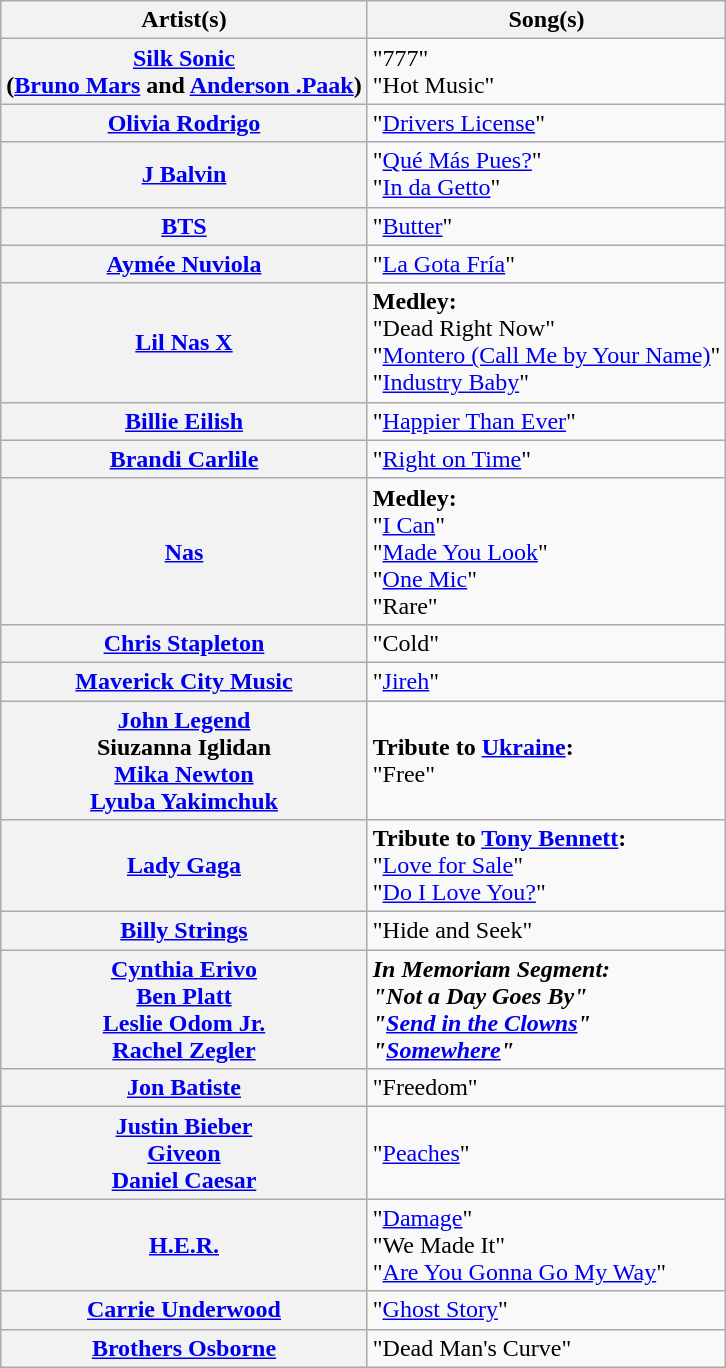<table class="wikitable plainrowheaders">
<tr>
<th scope="col">Artist(s)</th>
<th scope="col">Song(s)</th>
</tr>
<tr>
<th scope="row"><a href='#'>Silk Sonic</a><br>(<a href='#'>Bruno Mars</a> and <a href='#'>Anderson .Paak</a>)</th>
<td>"777" <br> "Hot Music"</td>
</tr>
<tr>
<th scope="row"><a href='#'>Olivia Rodrigo</a></th>
<td>"<a href='#'>Drivers License</a>"</td>
</tr>
<tr>
<th scope="row"><a href='#'>J Balvin</a></th>
<td>"<a href='#'>Qué Más Pues?</a>" <br>"<a href='#'>In da Getto</a>"</td>
</tr>
<tr>
<th scope="row"><a href='#'>BTS</a></th>
<td>"<a href='#'>Butter</a>"</td>
</tr>
<tr>
<th scope="row"><a href='#'>Aymée Nuviola</a></th>
<td>"<a href='#'>La Gota Fría</a>"</td>
</tr>
<tr>
<th scope="row"><a href='#'>Lil Nas X</a></th>
<td><strong>Medley:</strong><br>"Dead Right Now"<br>"<a href='#'>Montero (Call Me by Your Name)</a>"<br>"<a href='#'>Industry Baby</a>" </td>
</tr>
<tr>
<th scope="row"><a href='#'>Billie Eilish</a></th>
<td>"<a href='#'>Happier Than Ever</a>"</td>
</tr>
<tr>
<th scope="row"><a href='#'>Brandi Carlile</a></th>
<td>"<a href='#'>Right on Time</a>"</td>
</tr>
<tr>
<th scope="row"><a href='#'>Nas</a></th>
<td><strong>Medley:</strong><br>"<a href='#'>I Can</a>"<br>"<a href='#'>Made You Look</a>"<br>"<a href='#'>One Mic</a>"<br>"Rare"</td>
</tr>
<tr>
<th scope="row"><a href='#'>Chris Stapleton</a></th>
<td>"Cold"</td>
</tr>
<tr>
<th scope="row"><a href='#'>Maverick City Music</a></th>
<td>"<a href='#'>Jireh</a>"</td>
</tr>
<tr>
<th scope="row"><a href='#'>John Legend</a><br>Siuzanna Iglidan<br><a href='#'>Mika Newton</a><br><a href='#'>Lyuba Yakimchuk</a></th>
<td><strong>Tribute to <a href='#'>Ukraine</a>:</strong> <br> "Free"</td>
</tr>
<tr>
<th scope="row"><a href='#'>Lady Gaga</a></th>
<td><strong>Tribute to <a href='#'>Tony Bennett</a>:</strong><br>"<a href='#'>Love for Sale</a>"<br>"<a href='#'>Do I Love You?</a>"</td>
</tr>
<tr>
<th scope="row"><a href='#'>Billy Strings</a></th>
<td>"Hide and Seek"</td>
</tr>
<tr>
<th scope="row"><a href='#'>Cynthia Erivo</a><br><a href='#'>Ben Platt</a><br><a href='#'>Leslie Odom Jr.</a><br><a href='#'>Rachel Zegler</a></th>
<td><strong><em>In Memoriam<em> Segment:<strong><br>"Not a Day Goes By"<br>"<a href='#'>Send in the Clowns</a>"<br>"<a href='#'>Somewhere</a>"</td>
</tr>
<tr>
<th scope="row"><a href='#'>Jon Batiste</a></th>
<td>"Freedom"</td>
</tr>
<tr>
<th scope="row"><a href='#'>Justin Bieber</a><br><a href='#'>Giveon</a><br><a href='#'>Daniel Caesar</a></th>
<td>"<a href='#'>Peaches</a>"</td>
</tr>
<tr>
<th scope="row"><a href='#'>H.E.R.</a></th>
<td>"<a href='#'>Damage</a>" <br>"We Made It"<br>"<a href='#'>Are You Gonna Go My Way</a>" </td>
</tr>
<tr>
<th scope="row"><a href='#'>Carrie Underwood</a></th>
<td>"<a href='#'>Ghost Story</a>"</td>
</tr>
<tr>
<th scope="row"><a href='#'>Brothers Osborne</a></th>
<td>"Dead Man's Curve"</td>
</tr>
</table>
